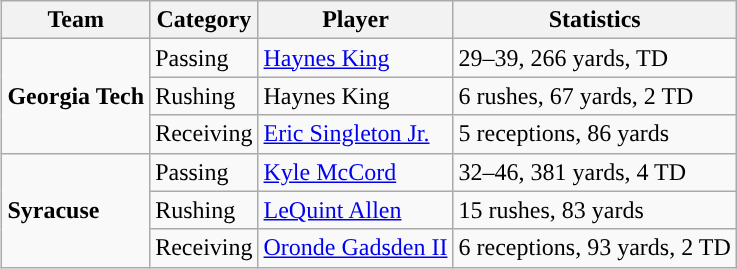<table class="wikitable" style="float: right;">
<tr>
<th>Team</th>
<th>Category</th>
<th>Player</th>
<th>Statistics</th>
</tr>
<tr>
<td rowspan=3><strong>Georgia Tech</strong></td>
<td>Passing</td>
<td><a href='#'>Haynes King</a></td>
<td>29–39, 266 yards, TD</td>
</tr>
<tr>
<td>Rushing</td>
<td>Haynes King</td>
<td>6 rushes, 67 yards, 2 TD</td>
</tr>
<tr>
<td>Receiving</td>
<td><a href='#'>Eric Singleton Jr.</a></td>
<td>5 receptions, 86 yards</td>
</tr>
<tr>
<td rowspan=3><strong>Syracuse</strong></td>
<td>Passing</td>
<td><a href='#'>Kyle McCord</a></td>
<td>32–46, 381 yards, 4 TD</td>
</tr>
<tr>
<td>Rushing</td>
<td><a href='#'>LeQuint Allen</a></td>
<td>15 rushes, 83 yards</td>
</tr>
<tr>
<td>Receiving</td>
<td><a href='#'>Oronde Gadsden II</a></td>
<td>6 receptions, 93 yards, 2 TD</td>
</tr>
</table>
